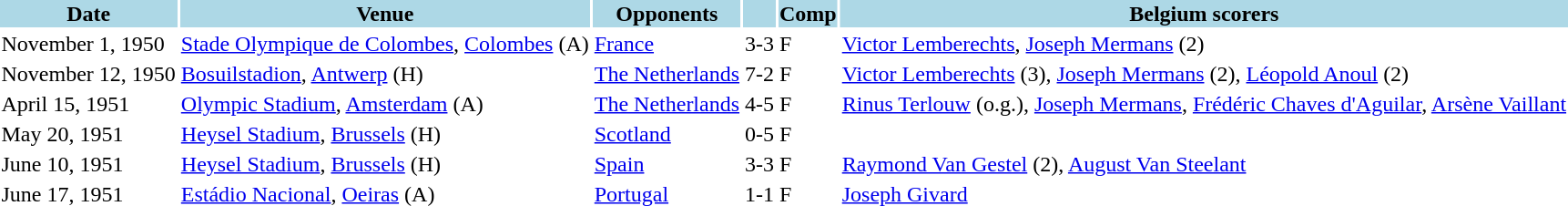<table>
<tr>
<th style="background: lightblue;">Date</th>
<th style="background: lightblue;">Venue</th>
<th style="background: lightblue;">Opponents</th>
<th style="background: lightblue;" align=center></th>
<th style="background: lightblue;" align=center>Comp</th>
<th style="background: lightblue;">Belgium scorers</th>
</tr>
<tr>
<td>November 1, 1950</td>
<td><a href='#'>Stade Olympique de Colombes</a>, <a href='#'>Colombes</a> (A)</td>
<td><a href='#'>France</a></td>
<td>3-3</td>
<td>F</td>
<td><a href='#'>Victor Lemberechts</a>, <a href='#'>Joseph Mermans</a> (2)</td>
</tr>
<tr>
<td>November 12, 1950</td>
<td><a href='#'>Bosuilstadion</a>, <a href='#'>Antwerp</a> (H)</td>
<td><a href='#'>The Netherlands</a></td>
<td>7-2</td>
<td>F</td>
<td><a href='#'>Victor Lemberechts</a> (3), <a href='#'>Joseph Mermans</a> (2), <a href='#'>Léopold Anoul</a> (2)</td>
</tr>
<tr>
<td>April 15, 1951</td>
<td><a href='#'>Olympic Stadium</a>, <a href='#'>Amsterdam</a> (A)</td>
<td><a href='#'>The Netherlands</a></td>
<td>4-5</td>
<td>F</td>
<td><a href='#'>Rinus Terlouw</a> (o.g.), <a href='#'>Joseph Mermans</a>, <a href='#'>Frédéric Chaves d'Aguilar</a>, <a href='#'>Arsène Vaillant</a></td>
</tr>
<tr>
<td>May 20, 1951</td>
<td><a href='#'>Heysel Stadium</a>, <a href='#'>Brussels</a> (H)</td>
<td><a href='#'>Scotland</a></td>
<td>0-5</td>
<td>F</td>
<td></td>
</tr>
<tr>
<td>June 10, 1951</td>
<td><a href='#'>Heysel Stadium</a>, <a href='#'>Brussels</a> (H)</td>
<td><a href='#'>Spain</a></td>
<td>3-3</td>
<td>F</td>
<td><a href='#'>Raymond Van Gestel</a> (2), <a href='#'>August Van Steelant</a></td>
</tr>
<tr>
<td>June 17, 1951</td>
<td><a href='#'>Estádio Nacional</a>, <a href='#'>Oeiras</a> (A)</td>
<td><a href='#'>Portugal</a></td>
<td>1-1</td>
<td>F</td>
<td><a href='#'>Joseph Givard</a></td>
</tr>
</table>
